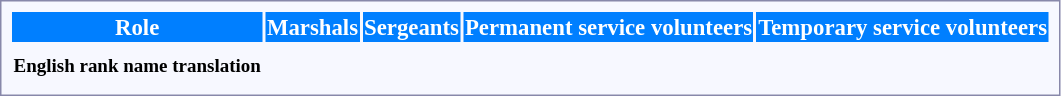<table style="border:1px solid #8888aa; background-color:#f7f8ff; padding:5px; font-size:95%; margin: 0px 12px 12px 0px;">
<tr bgcolor="#007FFF" style="color: white">
<th>Role</th>
<th colspan=8>Marshals</th>
<th colspan=14>Sergeants</th>
<th colspan=6>Permanent service volunteers</th>
<th colspan=12>Temporary service volunteers<br></th>
</tr>
<tr align="center" align="center">
<th><small>English rank name translation</small></th>
<td colspan=2></td>
<td colspan=2></td>
<td colspan=2></td>
<td style="vertical-align:center;" colspan=2><br><table style="background-color: transparent; text-align: center;">
<tr>
<td></td>
<td></td>
<td></td>
</tr>
</table>
</td>
<td colspan=1></td>
<td colspan=1></td>
<td colspan=6></td>
<td colspan=6></td>
<td style="vertical-align:center;" colspan=4><br><table style="background-color: transparent; text-align: center;">
<tr>
<td></td>
<td></td>
<td></td>
<td></td>
<td></td>
</tr>
</table>
</td>
<td colspan=2></td>
<td colspan=6></td>
<td colspan=2></td>
</tr>
</table>
